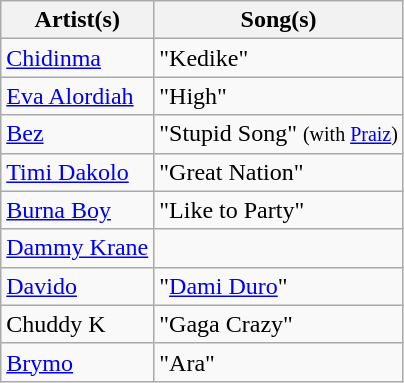<table class="wikitable plainrowheaders">
<tr>
<th scope="col">Artist(s)</th>
<th scope="col">Song(s)</th>
</tr>
<tr>
<td><a href='#'>Chidinma</a></td>
<td>"Kedike"</td>
</tr>
<tr>
<td><a href='#'>Eva Alordiah</a></td>
<td>"High"</td>
</tr>
<tr>
<td><a href='#'>Bez</a></td>
<td>"Stupid Song" <small>(with <a href='#'>Praiz</a>)</small></td>
</tr>
<tr>
<td><a href='#'>Timi Dakolo</a></td>
<td>"Great Nation"</td>
</tr>
<tr>
<td><a href='#'>Burna Boy</a></td>
<td>"Like to Party"</td>
</tr>
<tr>
<td><a href='#'>Dammy Krane</a></td>
<td></td>
</tr>
<tr>
<td><a href='#'>Davido</a></td>
<td>"<a href='#'>Dami Duro</a>"</td>
</tr>
<tr>
<td>Chuddy K</td>
<td>"Gaga Crazy"</td>
</tr>
<tr>
<td><a href='#'>Brymo</a></td>
<td>"Ara"</td>
</tr>
</table>
